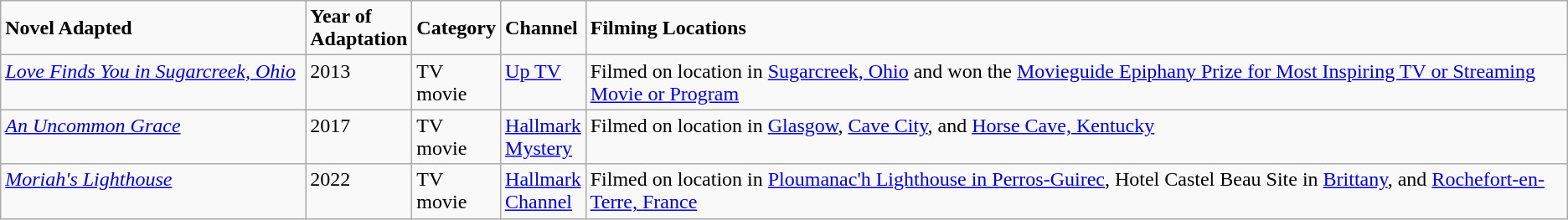<table class=wikitable>
<tr valign="middle">
<td style="width:20%;"><strong>Novel Adapted</strong></td>
<td style="width:5%;"><strong>Year of Adaptation</strong></td>
<td style="width:5%;"><strong>Category</strong></td>
<td style="width:5%;"><strong>Channel</strong></td>
<td style="width:65%;"><strong>Filming Locations</strong></td>
</tr>
<tr valign="top">
<td style="width:20%;"><em><a href='#'>Love Finds You in Sugarcreek, Ohio</a></em></td>
<td style="width:5%;">2013</td>
<td style="width:5%;">TV movie</td>
<td style="width:5%;"><a href='#'>Up TV</a></td>
<td style="width:65%;">Filmed on location in <a href='#'>Sugarcreek, Ohio</a> and won the <a href='#'>Movieguide Epiphany Prize for Most Inspiring TV or Streaming Movie or Program</a></td>
</tr>
<tr valign="top">
<td style="width:20%;"><em><a href='#'>An Uncommon Grace</a></em></td>
<td style="width:5%;">2017</td>
<td style="width:5%;">TV movie</td>
<td style="width:5%;"><a href='#'>Hallmark Mystery</a></td>
<td style="width:65%;">Filmed on location in <a href='#'>Glasgow</a>, <a href='#'>Cave City</a>, and <a href='#'>Horse Cave, Kentucky</a></td>
</tr>
<tr valign="top">
<td style="width:20%;"><em><a href='#'>Moriah's Lighthouse</a></em></td>
<td style="width:5%;">2022</td>
<td style="width:5%;">TV movie</td>
<td style="width:5%;"><a href='#'>Hallmark Channel</a></td>
<td style="width:65%;">Filmed on location in <a href='#'>Ploumanac'h Lighthouse in Perros-Guirec</a>, Hotel Castel Beau Site in <a href='#'>Brittany</a>, and <a href='#'>Rochefort-en-Terre, France</a></td>
</tr>
</table>
